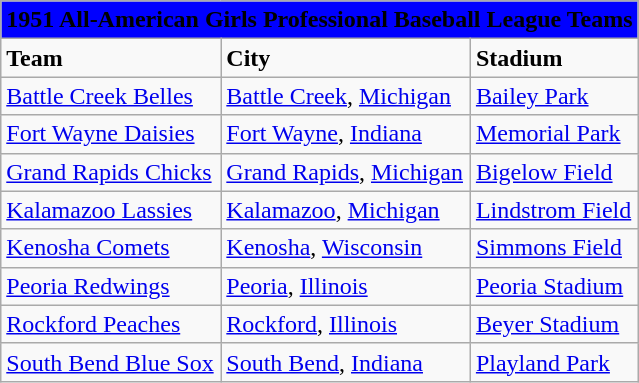<table class="wikitable" style="width:auto">
<tr>
<td bgcolor="#0000FF" align="center" colspan="6"><strong><span>1951 All-American Girls Professional Baseball League Teams</span></strong></td>
</tr>
<tr>
<td><strong>Team</strong></td>
<td><strong>City</strong></td>
<td><strong>Stadium</strong></td>
</tr>
<tr>
<td><a href='#'>Battle Creek Belles</a></td>
<td><a href='#'>Battle Creek</a>, <a href='#'>Michigan</a></td>
<td><a href='#'>Bailey Park</a></td>
</tr>
<tr>
<td><a href='#'>Fort Wayne Daisies</a></td>
<td><a href='#'>Fort Wayne</a>, <a href='#'>Indiana</a></td>
<td><a href='#'>Memorial Park</a></td>
</tr>
<tr>
<td><a href='#'>Grand Rapids Chicks</a></td>
<td><a href='#'>Grand Rapids</a>, <a href='#'>Michigan</a></td>
<td><a href='#'>Bigelow Field</a></td>
</tr>
<tr>
<td><a href='#'>Kalamazoo Lassies</a></td>
<td><a href='#'>Kalamazoo</a>, <a href='#'>Michigan</a></td>
<td><a href='#'>Lindstrom Field</a></td>
</tr>
<tr>
<td><a href='#'>Kenosha Comets</a></td>
<td><a href='#'>Kenosha</a>, <a href='#'>Wisconsin</a></td>
<td><a href='#'>Simmons Field</a></td>
</tr>
<tr>
<td><a href='#'>Peoria Redwings</a></td>
<td><a href='#'>Peoria</a>, <a href='#'>Illinois</a></td>
<td><a href='#'>Peoria Stadium</a></td>
</tr>
<tr>
<td><a href='#'>Rockford Peaches</a></td>
<td><a href='#'>Rockford</a>, <a href='#'>Illinois</a></td>
<td><a href='#'>Beyer Stadium</a></td>
</tr>
<tr>
<td><a href='#'>South Bend Blue Sox</a></td>
<td><a href='#'>South Bend</a>, <a href='#'>Indiana</a></td>
<td><a href='#'>Playland Park</a></td>
</tr>
</table>
